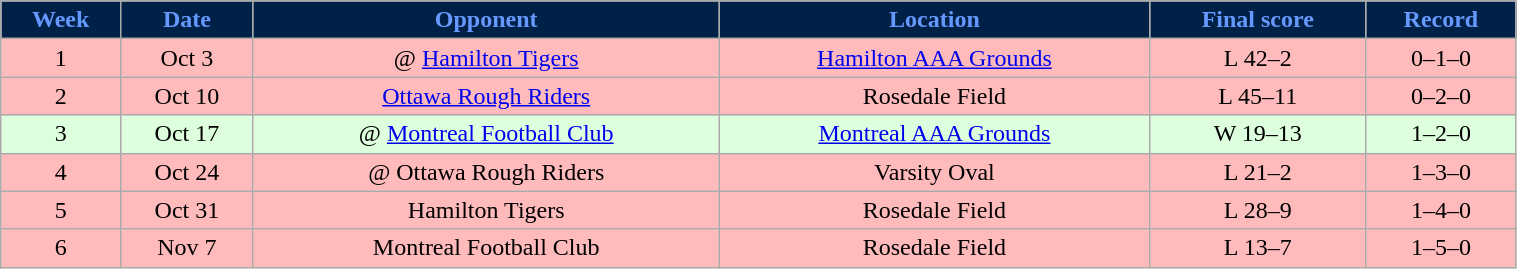<table class="wikitable" width="80%">
<tr align="center"  style="background:#002147;color:#6699FF;">
<td><strong>Week</strong></td>
<td><strong>Date</strong></td>
<td><strong>Opponent</strong></td>
<td><strong>Location</strong></td>
<td><strong>Final score</strong></td>
<td><strong>Record</strong></td>
</tr>
<tr align="center" bgcolor="#ffbbbb">
<td>1</td>
<td>Oct 3</td>
<td>@ <a href='#'>Hamilton Tigers</a></td>
<td><a href='#'>Hamilton AAA Grounds</a></td>
<td>L 42–2</td>
<td>0–1–0</td>
</tr>
<tr align="center" bgcolor="#ffbbbb">
<td>2</td>
<td>Oct 10</td>
<td><a href='#'>Ottawa Rough Riders</a></td>
<td>Rosedale Field</td>
<td>L 45–11</td>
<td>0–2–0</td>
</tr>
<tr align="center" bgcolor="#ddffdd">
<td>3</td>
<td>Oct 17</td>
<td>@ <a href='#'>Montreal Football Club</a></td>
<td><a href='#'>Montreal AAA Grounds</a></td>
<td>W 19–13</td>
<td>1–2–0</td>
</tr>
<tr align="center" bgcolor="#ffbbbb">
<td>4</td>
<td>Oct 24</td>
<td>@ Ottawa Rough Riders</td>
<td>Varsity Oval</td>
<td>L 21–2</td>
<td>1–3–0</td>
</tr>
<tr align="center" bgcolor="#ffbbbb">
<td>5</td>
<td>Oct 31</td>
<td>Hamilton Tigers</td>
<td>Rosedale Field</td>
<td>L 28–9</td>
<td>1–4–0</td>
</tr>
<tr align="center" bgcolor="#ffbbbb">
<td>6</td>
<td>Nov 7</td>
<td>Montreal Football Club</td>
<td>Rosedale Field</td>
<td>L 13–7</td>
<td>1–5–0</td>
</tr>
</table>
